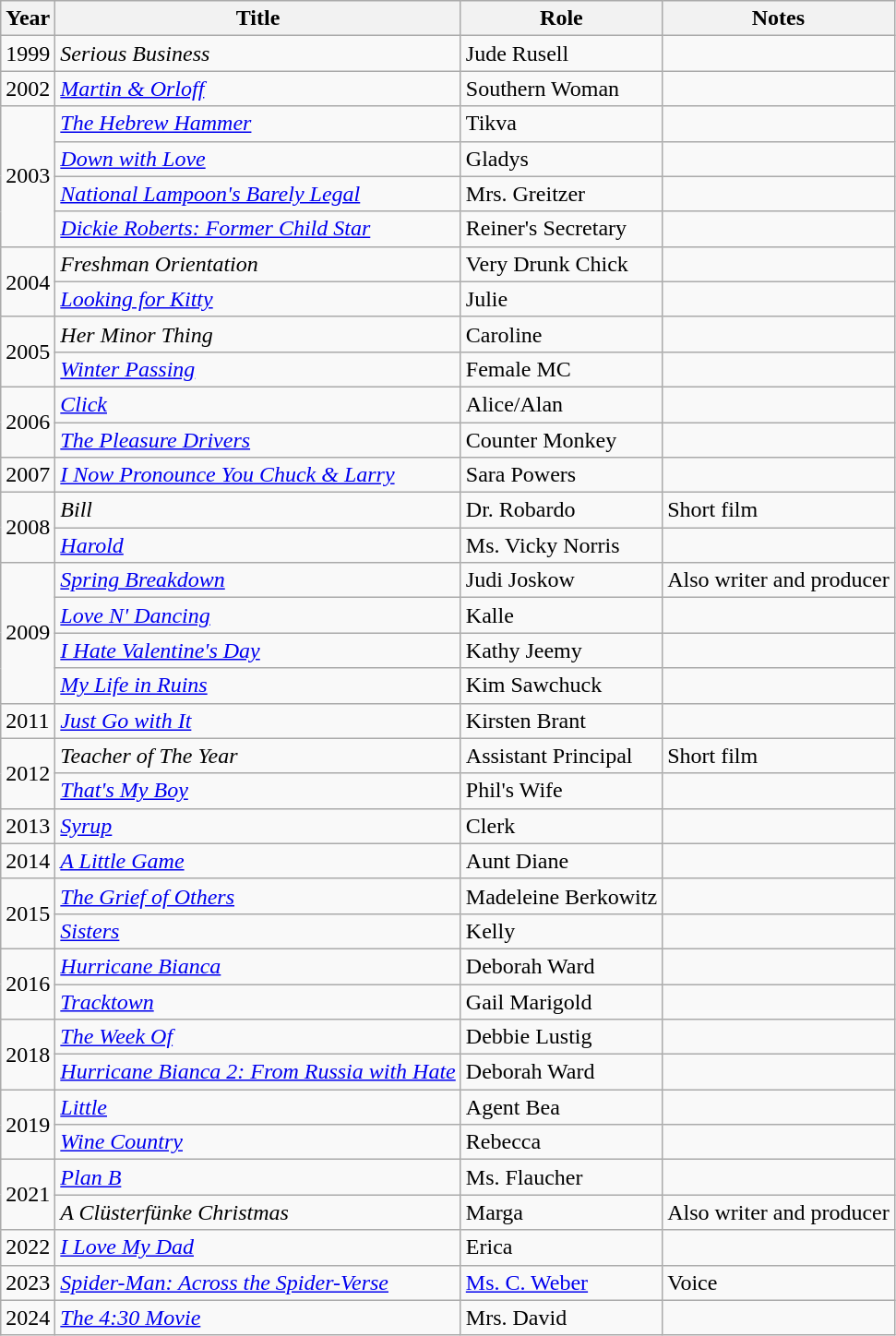<table class="wikitable sortable">
<tr>
<th>Year</th>
<th>Title</th>
<th>Role</th>
<th>Notes</th>
</tr>
<tr>
<td>1999</td>
<td><em>Serious Business</em></td>
<td>Jude Rusell</td>
<td></td>
</tr>
<tr>
<td>2002</td>
<td><em><a href='#'>Martin & Orloff</a></em></td>
<td>Southern Woman</td>
<td></td>
</tr>
<tr>
<td rowspan="4">2003</td>
<td><em><a href='#'>The Hebrew Hammer</a></em></td>
<td>Tikva</td>
<td></td>
</tr>
<tr>
<td><em><a href='#'>Down with Love</a></em></td>
<td>Gladys</td>
<td></td>
</tr>
<tr>
<td><em><a href='#'>National Lampoon's Barely Legal</a></em></td>
<td>Mrs. Greitzer</td>
<td></td>
</tr>
<tr>
<td><em><a href='#'>Dickie Roberts: Former Child Star</a></em></td>
<td>Reiner's Secretary</td>
<td></td>
</tr>
<tr>
<td rowspan="2">2004</td>
<td><em>Freshman Orientation</em></td>
<td>Very Drunk Chick</td>
<td></td>
</tr>
<tr>
<td><em><a href='#'>Looking for Kitty</a></em></td>
<td>Julie</td>
<td></td>
</tr>
<tr>
<td rowspan="2">2005</td>
<td><em>Her Minor Thing</em></td>
<td>Caroline</td>
<td></td>
</tr>
<tr>
<td><em><a href='#'>Winter Passing</a></em></td>
<td>Female MC</td>
<td></td>
</tr>
<tr>
<td rowspan="2">2006</td>
<td><em><a href='#'>Click</a></em></td>
<td>Alice/Alan</td>
<td></td>
</tr>
<tr>
<td><em><a href='#'>The Pleasure Drivers</a></em></td>
<td>Counter Monkey</td>
<td></td>
</tr>
<tr>
<td>2007</td>
<td><em><a href='#'>I Now Pronounce You Chuck & Larry</a></em></td>
<td>Sara Powers</td>
<td></td>
</tr>
<tr>
<td rowspan="2">2008</td>
<td><em>Bill</em></td>
<td>Dr. Robardo</td>
<td>Short film</td>
</tr>
<tr>
<td><em><a href='#'>Harold</a></em></td>
<td>Ms. Vicky Norris</td>
<td></td>
</tr>
<tr>
<td rowspan="4">2009</td>
<td><em><a href='#'>Spring Breakdown</a></em></td>
<td>Judi Joskow</td>
<td>Also writer and producer</td>
</tr>
<tr>
<td><em><a href='#'>Love N' Dancing</a></em></td>
<td>Kalle</td>
<td></td>
</tr>
<tr>
<td><em><a href='#'>I Hate Valentine's Day</a></em></td>
<td>Kathy Jeemy</td>
<td></td>
</tr>
<tr>
<td><em><a href='#'>My Life in Ruins</a></em></td>
<td>Kim Sawchuck</td>
<td></td>
</tr>
<tr>
<td>2011</td>
<td><em><a href='#'>Just Go with It</a></em></td>
<td>Kirsten Brant</td>
<td></td>
</tr>
<tr>
<td rowspan="2">2012</td>
<td><em>Teacher of The Year</em></td>
<td>Assistant Principal</td>
<td>Short film</td>
</tr>
<tr>
<td><em><a href='#'>That's My Boy</a></em></td>
<td>Phil's Wife</td>
<td></td>
</tr>
<tr>
<td>2013</td>
<td><em><a href='#'>Syrup</a></em></td>
<td>Clerk</td>
<td></td>
</tr>
<tr>
<td>2014</td>
<td><em><a href='#'>A Little Game</a></em></td>
<td>Aunt Diane</td>
<td></td>
</tr>
<tr>
<td rowspan="2">2015</td>
<td><em><a href='#'>The Grief of Others</a></em></td>
<td>Madeleine Berkowitz</td>
<td></td>
</tr>
<tr>
<td><em><a href='#'>Sisters</a></em></td>
<td>Kelly</td>
<td></td>
</tr>
<tr>
<td rowspan="2">2016</td>
<td><em><a href='#'>Hurricane Bianca</a></em></td>
<td>Deborah Ward</td>
<td></td>
</tr>
<tr>
<td><em><a href='#'>Tracktown</a></em></td>
<td>Gail Marigold</td>
<td></td>
</tr>
<tr>
<td rowspan="2">2018</td>
<td><em><a href='#'>The Week Of</a></em></td>
<td>Debbie Lustig</td>
<td></td>
</tr>
<tr>
<td><em><a href='#'>Hurricane Bianca 2: From Russia with Hate</a></em></td>
<td>Deborah Ward</td>
<td></td>
</tr>
<tr>
<td rowspan="2">2019</td>
<td><em><a href='#'>Little</a></em></td>
<td>Agent Bea</td>
<td></td>
</tr>
<tr>
<td><em><a href='#'>Wine Country</a></em></td>
<td>Rebecca</td>
<td></td>
</tr>
<tr>
<td rowspan="2">2021</td>
<td><em><a href='#'>Plan B</a></em></td>
<td>Ms. Flaucher</td>
<td></td>
</tr>
<tr>
<td><em>A Clüsterfünke Christmas</em></td>
<td>Marga</td>
<td>Also writer and producer</td>
</tr>
<tr>
<td>2022</td>
<td><em><a href='#'>I Love My Dad</a></em></td>
<td>Erica</td>
<td></td>
</tr>
<tr>
<td>2023</td>
<td><em><a href='#'>Spider-Man: Across the Spider-Verse</a></em></td>
<td><a href='#'>Ms. C. Weber</a></td>
<td>Voice</td>
</tr>
<tr>
<td>2024</td>
<td><em><a href='#'>The 4:30 Movie</a></em></td>
<td>Mrs. David</td>
<td></td>
</tr>
</table>
